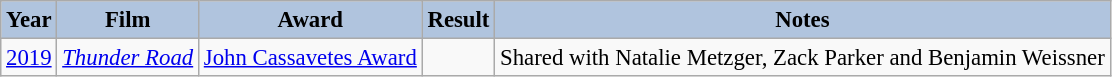<table class="wikitable" style="font-size:95%;">
<tr>
<th style="background:#B0C4DE;">Year</th>
<th style="background:#B0C4DE;">Film</th>
<th style="background:#B0C4DE;">Award</th>
<th style="background:#B0C4DE;">Result</th>
<th style="background:#B0C4DE;">Notes</th>
</tr>
<tr>
<td><a href='#'>2019</a></td>
<td><em><a href='#'>Thunder Road</a></em></td>
<td><a href='#'>John Cassavetes Award</a></td>
<td></td>
<td>Shared with Natalie Metzger, Zack Parker and Benjamin Weissner</td>
</tr>
</table>
